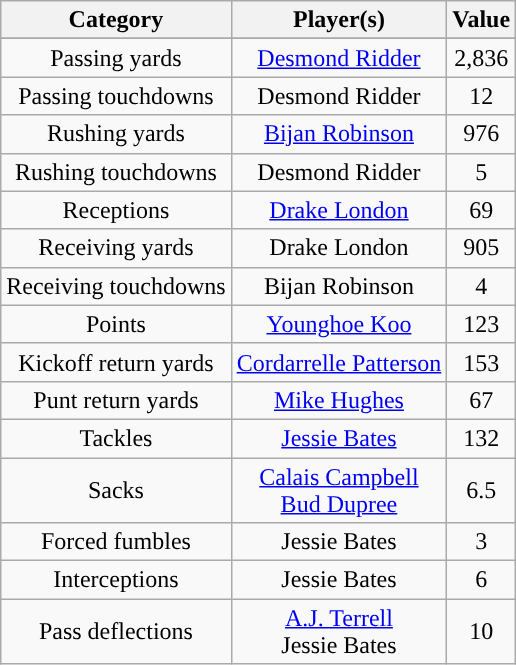<table class="wikitable" style="text-align:center">
<tr>
<th>Category</th>
<th>Player(s)</th>
<th>Value</th>
</tr>
<tr>
</tr>
<tr>
<td>Passing yards</td>
<td><a href='#'>Desmond Ridder</a></td>
<td>2,836</td>
</tr>
<tr>
<td>Passing touchdowns</td>
<td>Desmond Ridder</td>
<td>12</td>
</tr>
<tr>
<td>Rushing yards</td>
<td><a href='#'>Bijan Robinson</a></td>
<td>976</td>
</tr>
<tr>
<td>Rushing touchdowns</td>
<td>Desmond Ridder</td>
<td>5</td>
</tr>
<tr>
<td>Receptions</td>
<td><a href='#'>Drake London</a></td>
<td>69</td>
</tr>
<tr>
<td>Receiving yards</td>
<td>Drake London</td>
<td>905</td>
</tr>
<tr>
<td>Receiving touchdowns</td>
<td>Bijan Robinson</td>
<td>4</td>
</tr>
<tr>
<td>Points</td>
<td><a href='#'>Younghoe Koo</a></td>
<td>123</td>
</tr>
<tr>
<td>Kickoff return yards</td>
<td><a href='#'>Cordarrelle Patterson</a></td>
<td>153</td>
</tr>
<tr>
<td>Punt return yards</td>
<td><a href='#'>Mike Hughes</a></td>
<td>67</td>
</tr>
<tr>
<td>Tackles</td>
<td><a href='#'>Jessie Bates</a></td>
<td>132</td>
</tr>
<tr>
<td>Sacks</td>
<td><a href='#'>Calais Campbell</a><br><a href='#'>Bud Dupree</a></td>
<td>6.5</td>
</tr>
<tr>
<td>Forced fumbles</td>
<td>Jessie Bates</td>
<td>3</td>
</tr>
<tr>
<td>Interceptions</td>
<td>Jessie Bates</td>
<td>6</td>
</tr>
<tr>
<td>Pass deflections</td>
<td><a href='#'>A.J. Terrell</a><br>Jessie Bates</td>
<td>10</td>
</tr>
</table>
